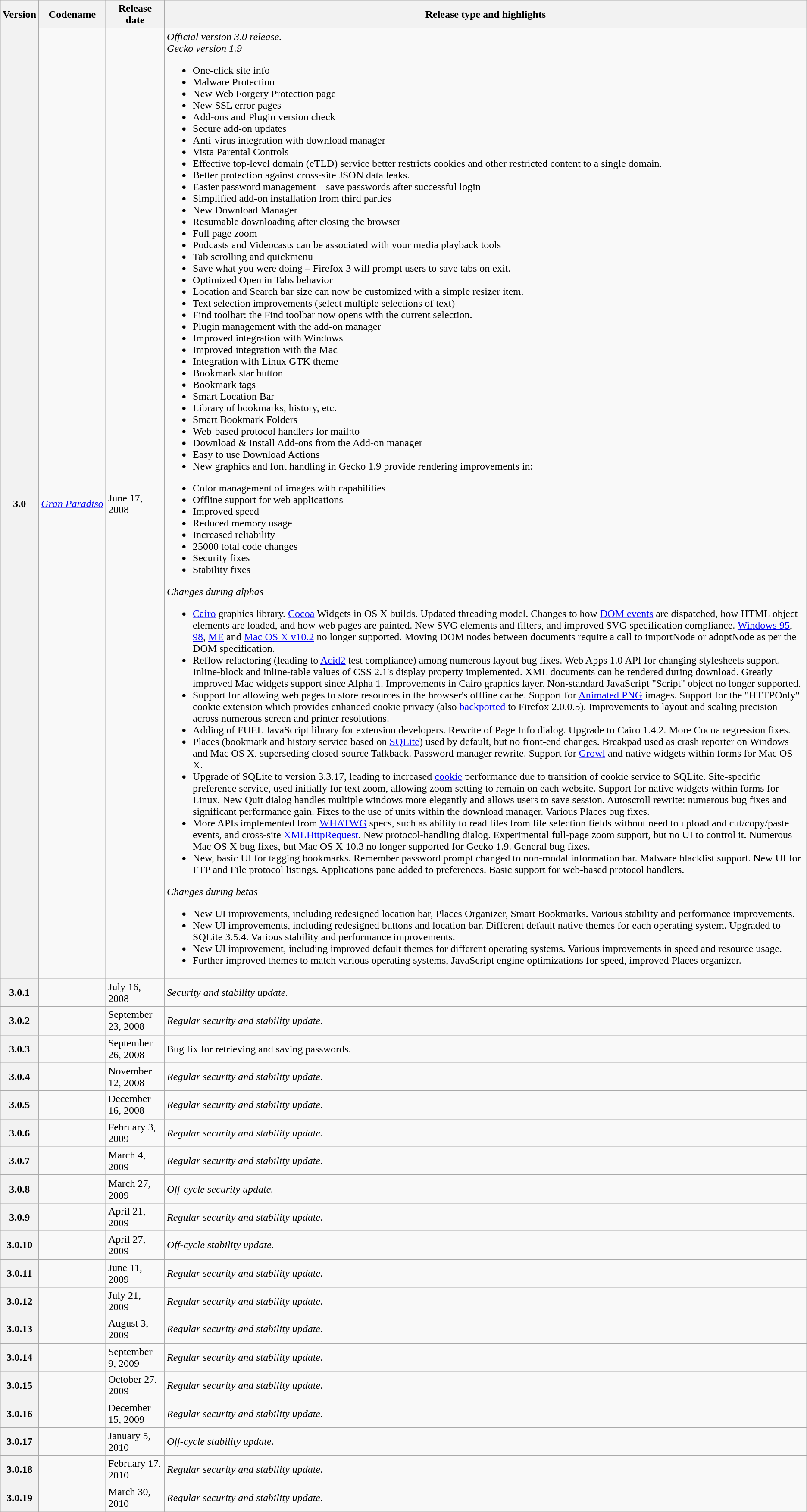<table class="wikitable mw-collapsible">
<tr>
<th scope="col">Version</th>
<th scope="col">Codename</th>
<th scope="col">Release date</th>
<th scope="col">Release type and highlights</th>
</tr>
<tr>
<th scope="row">3.0</th>
<td><em><a href='#'>Gran Paradiso</a></em></td>
<td>June 17, 2008</td>
<td><em>Official version 3.0 release.</em><br><em>Gecko version 1.9</em><ul><li>One-click site info</li><li>Malware Protection</li><li>New Web Forgery Protection page</li><li>New SSL error pages</li><li>Add-ons and Plugin version check</li><li>Secure add-on updates</li><li>Anti-virus integration with download manager</li><li>Vista Parental Controls</li><li>Effective top-level domain (eTLD) service better restricts cookies and other restricted content to a single domain.</li><li>Better protection against cross-site JSON data leaks.</li><li>Easier password management – save passwords after successful login</li><li>Simplified add-on installation from third parties</li><li>New Download Manager</li><li>Resumable downloading after closing the browser</li><li>Full page zoom</li><li>Podcasts and Videocasts can be associated with your media playback tools</li><li>Tab scrolling and quickmenu</li><li>Save what you were doing – Firefox 3 will prompt users to save tabs on exit.</li><li>Optimized Open in Tabs behavior</li><li>Location and Search bar size can now be customized with a simple resizer item.</li><li>Text selection improvements (select multiple selections of text)</li><li>Find toolbar: the Find toolbar now opens with the current selection.</li><li>Plugin management with the add-on manager</li><li>Improved integration with Windows</li><li>Improved integration with the Mac</li><li>Integration with Linux GTK theme</li><li>Bookmark star button</li><li>Bookmark tags</li><li>Smart Location Bar</li><li>Library of bookmarks, history, etc.</li><li>Smart Bookmark Folders</li><li>Web-based protocol handlers for mail:to</li><li>Download & Install Add-ons from the Add-on manager</li><li>Easy to use Download Actions</li><li>New graphics and font handling in Gecko 1.9 provide rendering improvements in:</li></ul><ul><li>Color management of images with capabilities</li><li>Offline support for web applications</li><li>Improved speed</li><li>Reduced memory usage</li><li>Increased reliability</li><li>25000 total code changes</li><li>Security fixes</li><li>Stability fixes</li></ul><em>Changes during alphas</em><ul><li><a href='#'>Cairo</a> graphics library. <a href='#'>Cocoa</a> Widgets in OS X builds. Updated threading model. Changes to how <a href='#'>DOM events</a> are dispatched, how HTML object elements are loaded, and how web pages are painted. New SVG elements and filters, and improved SVG specification compliance. <a href='#'>Windows 95</a>, <a href='#'>98</a>, <a href='#'>ME</a> and <a href='#'>Mac OS X v10.2</a> no longer supported. Moving DOM nodes between documents require a call to importNode or adoptNode as per the DOM specification.</li><li>Reflow refactoring (leading to <a href='#'>Acid2</a> test compliance) among numerous layout bug fixes. Web Apps 1.0 API for changing stylesheets support. Inline-block and inline-table values of CSS 2.1's display property implemented. XML documents can be rendered during download. Greatly improved Mac widgets support since Alpha 1. Improvements in Cairo graphics layer. Non-standard JavaScript "Script" object no longer supported.</li><li>Support for allowing web pages to store resources in the browser's offline cache. Support for <a href='#'>Animated PNG</a> images. Support for the "HTTPOnly" cookie extension which provides enhanced cookie privacy (also <a href='#'>backported</a> to Firefox 2.0.0.5). Improvements to layout and scaling precision across numerous screen and printer resolutions.</li><li>Adding of FUEL JavaScript library for extension developers. Rewrite of Page Info dialog. Upgrade to Cairo 1.4.2. More Cocoa regression fixes.</li><li>Places (bookmark and history service based on <a href='#'>SQLite</a>) used by default, but no front-end changes. Breakpad used as crash reporter on Windows and Mac OS X, superseding closed-source Talkback. Password manager rewrite. Support for <a href='#'>Growl</a> and native widgets within forms for Mac OS X.</li><li>Upgrade of SQLite to version 3.3.17, leading to increased <a href='#'>cookie</a> performance due to transition of cookie service to SQLite. Site-specific preference service, used initially for text zoom, allowing zoom setting to remain on each website. Support for native widgets within forms for Linux. New Quit dialog handles multiple windows more elegantly and allows users to save session. Autoscroll rewrite: numerous bug fixes and significant performance gain. Fixes to the use of units within the download manager. Various Places bug fixes.</li><li>More APIs implemented from <a href='#'>WHATWG</a> specs, such as ability to read files from file selection fields without need to upload and cut/copy/paste events, and cross-site <a href='#'>XMLHttpRequest</a>. New protocol-handling dialog. Experimental full-page zoom support, but no UI to control it. Numerous Mac OS X bug fixes, but Mac OS X 10.3 no longer supported for Gecko 1.9. General bug fixes.</li><li>New, basic UI for tagging bookmarks. Remember password prompt changed to non-modal information bar. Malware blacklist support. New UI for FTP and File protocol listings. Applications pane added to preferences. Basic support for web-based protocol handlers.</li></ul><em>Changes during betas</em><ul><li>New UI improvements, including redesigned location bar, Places Organizer, Smart Bookmarks. Various stability and performance improvements.</li><li>New UI improvements, including redesigned buttons and location bar. Different default native themes for each operating system. Upgraded to SQLite 3.5.4. Various stability and performance improvements.</li><li>New UI improvement, including improved default themes for different operating systems. Various improvements in speed and resource usage.</li><li>Further improved themes to match various operating systems, JavaScript engine optimizations for speed, improved Places organizer.</li></ul></td>
</tr>
<tr>
<th scope="row">3.0.1</th>
<td></td>
<td>July 16, 2008</td>
<td><em>Security and stability update.</em></td>
</tr>
<tr>
<th scope="row">3.0.2</th>
<td></td>
<td>September 23, 2008</td>
<td><em>Regular security and stability update.</em></td>
</tr>
<tr>
<th scope="row">3.0.3</th>
<td></td>
<td>September 26, 2008</td>
<td>Bug fix for retrieving and saving passwords.</td>
</tr>
<tr>
<th scope="row">3.0.4</th>
<td></td>
<td>November 12, 2008</td>
<td><em>Regular security and stability update.</em></td>
</tr>
<tr>
<th scope="row">3.0.5</th>
<td></td>
<td>December 16, 2008</td>
<td><em>Regular security and stability update.</em></td>
</tr>
<tr>
<th scope="row">3.0.6</th>
<td></td>
<td>February 3, 2009</td>
<td><em>Regular security and stability update.</em></td>
</tr>
<tr>
<th scope="row">3.0.7</th>
<td></td>
<td>March 4, 2009</td>
<td><em>Regular security and stability update.</em></td>
</tr>
<tr>
<th scope="row">3.0.8</th>
<td></td>
<td>March 27, 2009</td>
<td><em>Off-cycle security update.</em></td>
</tr>
<tr>
<th scope="row">3.0.9</th>
<td></td>
<td>April 21, 2009</td>
<td><em>Regular security and stability update.</em></td>
</tr>
<tr>
<th scope="row">3.0.10</th>
<td></td>
<td>April 27, 2009</td>
<td><em>Off-cycle stability update.</em></td>
</tr>
<tr>
<th scope="row">3.0.11</th>
<td></td>
<td>June 11, 2009</td>
<td><em>Regular security and stability update.</em></td>
</tr>
<tr>
<th scope="row">3.0.12</th>
<td></td>
<td>July 21, 2009</td>
<td><em>Regular security and stability update.</em></td>
</tr>
<tr>
<th scope="row">3.0.13</th>
<td></td>
<td>August 3, 2009</td>
<td><em>Regular security and stability update.</em></td>
</tr>
<tr>
<th scope="row">3.0.14</th>
<td></td>
<td>September 9, 2009</td>
<td><em>Regular security and stability update.</em></td>
</tr>
<tr>
<th scope="row">3.0.15</th>
<td></td>
<td>October 27, 2009</td>
<td><em>Regular security and stability update.</em></td>
</tr>
<tr>
<th scope="row">3.0.16</th>
<td></td>
<td>December 15, 2009</td>
<td><em>Regular security and stability update.</em></td>
</tr>
<tr>
<th scope="row">3.0.17</th>
<td></td>
<td>January 5, 2010</td>
<td><em>Off-cycle stability update.</em></td>
</tr>
<tr>
<th scope="row">3.0.18</th>
<td></td>
<td>February 17, 2010</td>
<td><em>Regular security and stability update.</em></td>
</tr>
<tr>
<th scope="row">3.0.19</th>
<td></td>
<td>March 30, 2010</td>
<td><em>Regular security and stability update.</em><br></td>
</tr>
</table>
